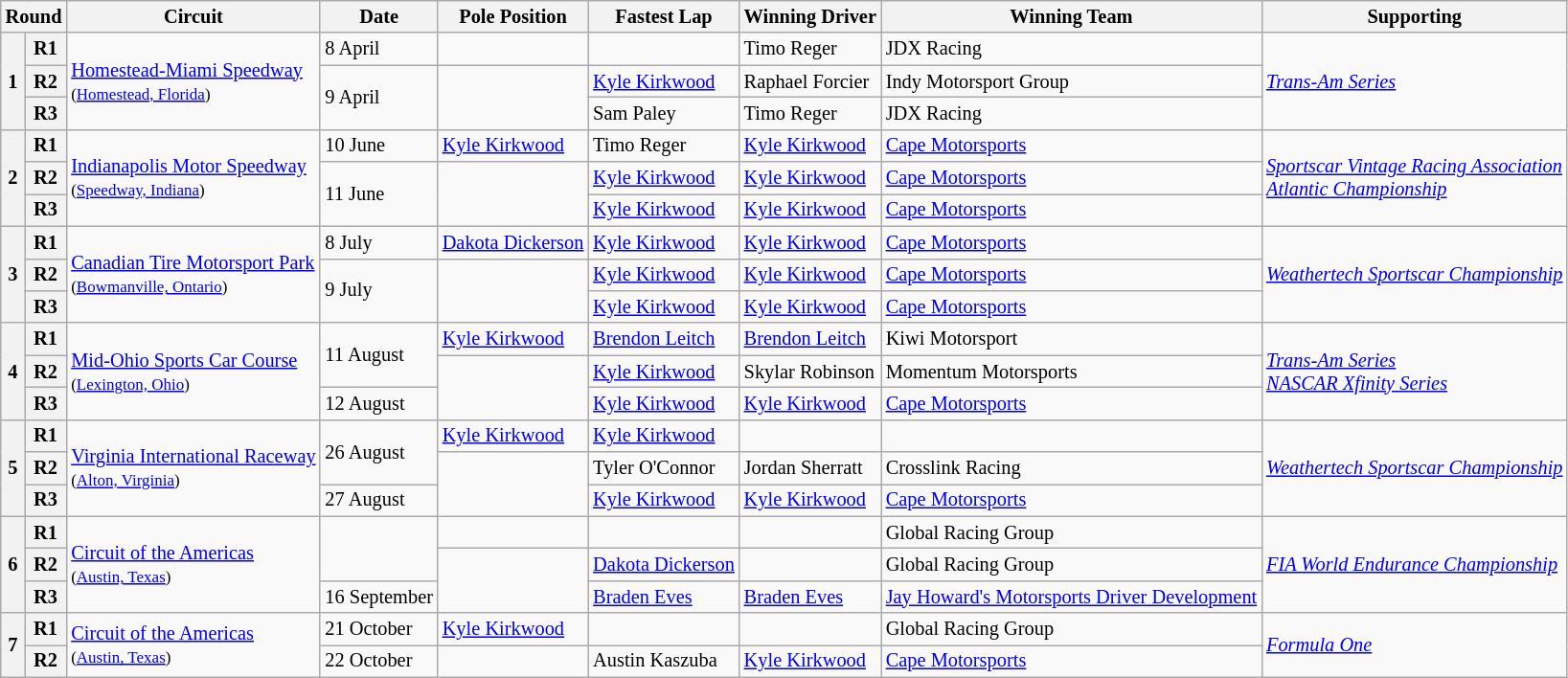<table class="wikitable" style="font-size: 85%">
<tr>
<th colspan=2>Round</th>
<th>Circuit</th>
<th>Date</th>
<th>Pole Position</th>
<th>Fastest Lap</th>
<th>Winning Driver</th>
<th>Winning Team</th>
<th>Supporting</th>
</tr>
<tr>
<th rowspan=3>1</th>
<th>R1</th>
<td rowspan=3 nowrap> <a href='#'>Homestead-Miami Speedway</a><br><small>(<a href='#'>Homestead, Florida</a>)</small></td>
<td>8 April</td>
<td></td>
<td></td>
<td> Timo Reger</td>
<td>JDX Racing</td>
<td rowspan=3><em><a href='#'>Trans-Am Series</a></em></td>
</tr>
<tr>
<th>R2</th>
<td rowspan=2>9 April</td>
<td rowspan=2></td>
<td> <a href='#'>Kyle Kirkwood</a></td>
<td> Raphael Forcier</td>
<td>Indy Motorsport Group</td>
</tr>
<tr>
<th>R3</th>
<td> Sam Paley</td>
<td> Timo Reger</td>
<td>JDX Racing</td>
</tr>
<tr>
<th rowspan=3>2</th>
<th>R1</th>
<td rowspan=3 nowrap> <a href='#'>Indianapolis Motor Speedway</a><br><small>(<a href='#'>Speedway, Indiana</a>)</small></td>
<td>10 June</td>
<td> <a href='#'>Kyle Kirkwood</a></td>
<td> Timo Reger</td>
<td> <a href='#'>Kyle Kirkwood</a></td>
<td><a href='#'>Cape Motorsports</a></td>
<td rowspan=3><em><a href='#'>Sportscar Vintage Racing Association</a></em><br><em><a href='#'>Atlantic Championship</a></em></td>
</tr>
<tr>
<th>R2</th>
<td rowspan=2>11 June</td>
<td rowspan=2></td>
<td> <a href='#'>Kyle Kirkwood</a></td>
<td> <a href='#'>Kyle Kirkwood</a></td>
<td><a href='#'>Cape Motorsports</a></td>
</tr>
<tr>
<th>R3</th>
<td> <a href='#'>Kyle Kirkwood</a></td>
<td> <a href='#'>Kyle Kirkwood</a></td>
<td><a href='#'>Cape Motorsports</a></td>
</tr>
<tr>
<th rowspan=3>3</th>
<th>R1</th>
<td rowspan=3 nowrap> <a href='#'>Canadian Tire Motorsport Park</a><br><small>(<a href='#'>Bowmanville, Ontario</a>)</small></td>
<td>8 July</td>
<td> <a href='#'>Dakota Dickerson</a></td>
<td> <a href='#'>Kyle Kirkwood</a></td>
<td> <a href='#'>Kyle Kirkwood</a></td>
<td><a href='#'>Cape Motorsports</a></td>
<td rowspan=3><em><a href='#'>Weathertech Sportscar Championship</a></em></td>
</tr>
<tr>
<th>R2</th>
<td rowspan=2>9 July</td>
<td rowspan=2></td>
<td> <a href='#'>Kyle Kirkwood</a></td>
<td> <a href='#'>Kyle Kirkwood</a></td>
<td><a href='#'>Cape Motorsports</a></td>
</tr>
<tr>
<th>R3</th>
<td> <a href='#'>Kyle Kirkwood</a></td>
<td> <a href='#'>Kyle Kirkwood</a></td>
<td><a href='#'>Cape Motorsports</a></td>
</tr>
<tr>
<th rowspan=3>4</th>
<th>R1</th>
<td rowspan=3> <a href='#'>Mid-Ohio Sports Car Course</a><br><small>(<a href='#'>Lexington, Ohio</a>)</small></td>
<td rowspan=2>11 August</td>
<td> <a href='#'>Kyle Kirkwood</a></td>
<td> <a href='#'>Brendon Leitch</a></td>
<td> <a href='#'>Brendon Leitch</a></td>
<td>Kiwi Motorsport</td>
<td rowspan=3><em><a href='#'>Trans-Am Series</a></em><br><em><a href='#'>NASCAR Xfinity Series</a></em></td>
</tr>
<tr>
<th>R2</th>
<td rowspan=2></td>
<td> <a href='#'>Kyle Kirkwood</a></td>
<td> Skylar Robinson</td>
<td>Momentum Motorsports</td>
</tr>
<tr>
<th>R3</th>
<td>12 August</td>
<td> <a href='#'>Kyle Kirkwood</a></td>
<td> <a href='#'>Kyle Kirkwood</a></td>
<td><a href='#'>Cape Motorsports</a></td>
</tr>
<tr>
<th rowspan=3>5</th>
<th>R1</th>
<td rowspan=3> <a href='#'>Virginia International Raceway</a><br><small>(<a href='#'>Alton, Virginia</a>)</small></td>
<td rowspan=2>26 August</td>
<td> <a href='#'>Kyle Kirkwood</a></td>
<td> <a href='#'>Kyle Kirkwood</a></td>
<td></td>
<td></td>
<td rowspan=3 nowrap><em><a href='#'>Weathertech Sportscar Championship</a></em></td>
</tr>
<tr>
<th>R2</th>
<td rowspan=2></td>
<td> Tyler O'Connor</td>
<td> Jordan Sherratt</td>
<td>Crosslink Racing</td>
</tr>
<tr>
<th>R3</th>
<td>27 August</td>
<td> <a href='#'>Kyle Kirkwood</a></td>
<td> <a href='#'>Kyle Kirkwood</a></td>
<td><a href='#'>Cape Motorsports</a></td>
</tr>
<tr>
<th rowspan=3>6</th>
<th>R1</th>
<td rowspan=3> <a href='#'>Circuit of the Americas</a><br><small>(<a href='#'>Austin, Texas</a>)</small></td>
<td rowspan=2></td>
<td></td>
<td></td>
<td></td>
<td>Global Racing Group</td>
<td rowspan=3 nowrap><em><a href='#'>FIA World Endurance Championship</a></em></td>
</tr>
<tr>
<th>R2</th>
<td rowspan=2></td>
<td> <a href='#'>Dakota Dickerson</a></td>
<td></td>
<td>Global Racing Group</td>
</tr>
<tr>
<th>R3</th>
<td rowspan=1>16 September</td>
<td> <a href='#'>Braden Eves</a></td>
<td> <a href='#'>Braden Eves</a></td>
<td nowrap><a href='#'>Jay Howard's Motorsports Driver Development</a></td>
</tr>
<tr>
<th rowspan=2>7</th>
<th>R1</th>
<td rowspan=2> <a href='#'>Circuit of the Americas</a><br><small>(<a href='#'>Austin, Texas</a>)</small></td>
<td>21 October</td>
<td> <a href='#'>Kyle Kirkwood</a></td>
<td></td>
<td></td>
<td>Global Racing Group</td>
<td rowspan=2><em><a href='#'>Formula One</a></em></td>
</tr>
<tr>
<th>R2</th>
<td>22 October</td>
<td></td>
<td> Austin Kaszuba</td>
<td> <a href='#'>Kyle Kirkwood</a></td>
<td><a href='#'>Cape Motorsports</a></td>
</tr>
</table>
